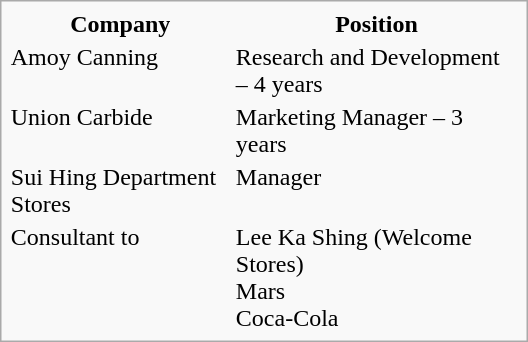<table class=infobox style="width:22em">
<tr>
<th>Company</th>
<th>Position</th>
</tr>
<tr>
<td>Amoy Canning</td>
<td>Research and Development – 4 years</td>
</tr>
<tr>
<td>Union Carbide</td>
<td>Marketing Manager – 3 years</td>
</tr>
<tr>
<td>Sui Hing Department Stores</td>
<td>Manager</td>
</tr>
<tr>
<td>Consultant to</td>
<td>Lee Ka Shing (Welcome Stores)<br>Mars<br>Coca-Cola</td>
</tr>
</table>
